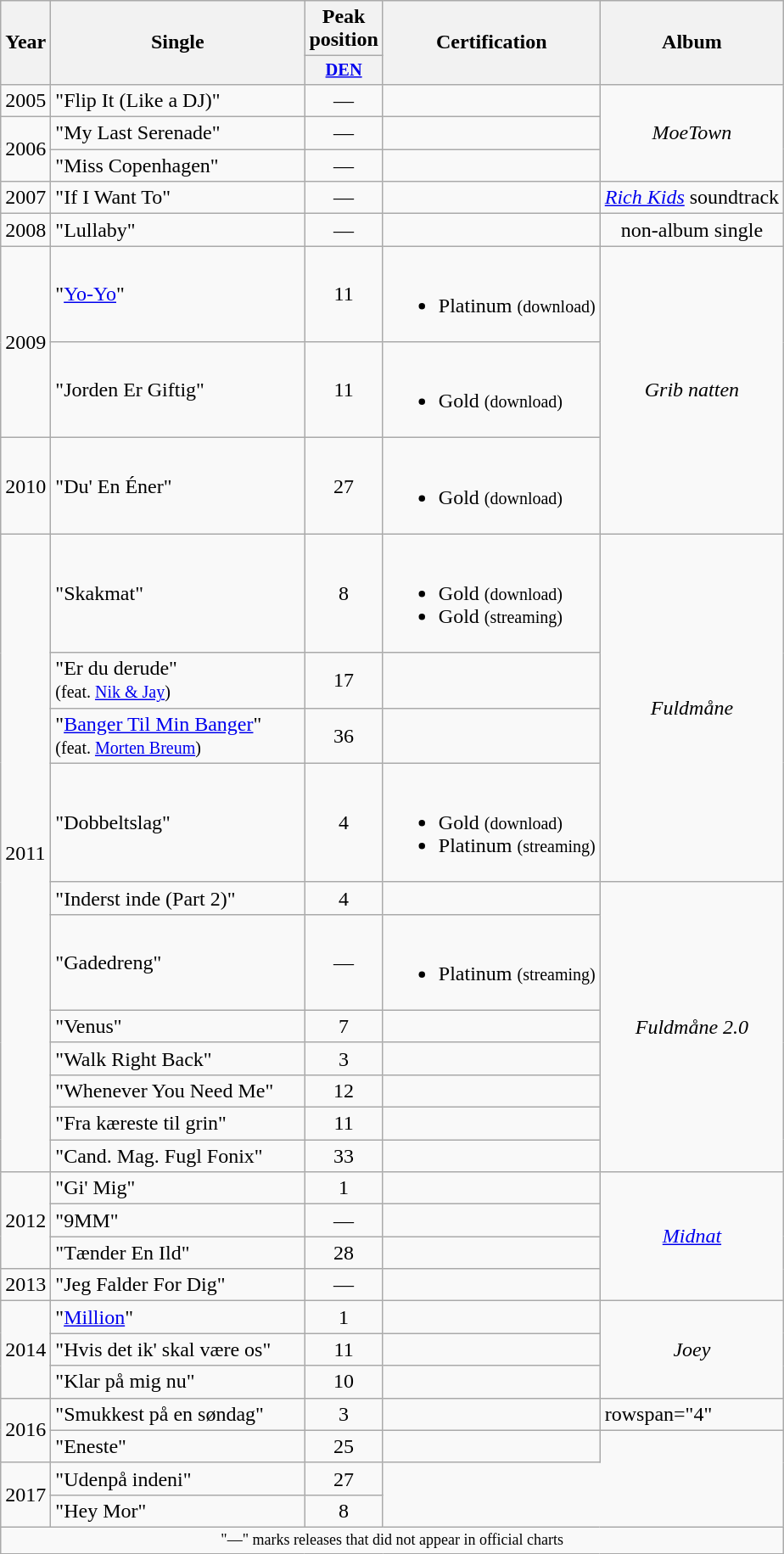<table class="wikitable plainrowheaders" style="text-align:left;" border="1">
<tr>
<th scope="col" rowspan="2">Year</th>
<th scope="col" rowspan="2" style="width:12em;">Single</th>
<th scope="col" colspan="1">Peak<br>position</th>
<th scope="col" rowspan="2">Certification</th>
<th scope="col" rowspan="2">Album</th>
</tr>
<tr>
<th scope="col" style="width:3em;font-size:85%;"><a href='#'>DEN</a><br></th>
</tr>
<tr>
<td>2005</td>
<td>"Flip It (Like a DJ)"</td>
<td style="text-align:center;">—</td>
<td></td>
<td rowspan="3" style="text-align:center;"><em>MoeTown</em></td>
</tr>
<tr>
<td rowspan="2">2006</td>
<td>"My Last Serenade"</td>
<td style="text-align:center;">—</td>
<td></td>
</tr>
<tr>
<td>"Miss Copenhagen"</td>
<td style="text-align:center;">—</td>
<td></td>
</tr>
<tr>
<td>2007</td>
<td>"If I Want To"</td>
<td style="text-align:center;">—</td>
<td></td>
<td style="text-align:center;"><em><a href='#'>Rich Kids</a></em> soundtrack</td>
</tr>
<tr>
<td>2008</td>
<td>"Lullaby"</td>
<td style="text-align:center;">—</td>
<td></td>
<td style="text-align:center;">non-album single</td>
</tr>
<tr>
<td rowspan="2">2009</td>
<td>"<a href='#'>Yo-Yo</a>"</td>
<td style="text-align:center;">11</td>
<td><br><ul><li>Platinum <small>(download)</small></li></ul></td>
<td rowspan="3" style="text-align:center;"><em>Grib natten</em></td>
</tr>
<tr>
<td>"Jorden Er Giftig"</td>
<td style="text-align:center;">11</td>
<td><br><ul><li>Gold <small>(download)</small></li></ul></td>
</tr>
<tr>
<td>2010</td>
<td>"Du' En Éner"</td>
<td style="text-align:center;">27</td>
<td><br><ul><li>Gold <small>(download)</small></li></ul></td>
</tr>
<tr>
<td rowspan="11">2011</td>
<td>"Skakmat"</td>
<td style="text-align:center;">8</td>
<td><br><ul><li>Gold <small>(download)</small></li><li>Gold <small>(streaming)</small></li></ul></td>
<td rowspan="4" style="text-align:center;"><em>Fuldmåne</em></td>
</tr>
<tr>
<td>"Er du derude"<br><small>(feat. <a href='#'>Nik & Jay</a>)</small></td>
<td style="text-align:center;">17</td>
<td></td>
</tr>
<tr>
<td>"<a href='#'>Banger Til Min Banger</a>"<br><small>(feat. <a href='#'>Morten Breum</a>)</small></td>
<td style="text-align:center;">36</td>
<td></td>
</tr>
<tr>
<td>"Dobbeltslag"</td>
<td style="text-align:center;">4</td>
<td><br><ul><li>Gold <small>(download)</small></li><li>Platinum <small>(streaming)</small></li></ul></td>
</tr>
<tr>
<td>"Inderst inde (Part 2)"</td>
<td style="text-align:center;">4</td>
<td></td>
<td rowspan="7" style="text-align:center;"><em>Fuldmåne 2.0</em></td>
</tr>
<tr>
<td>"Gadedreng"</td>
<td style="text-align:center;">—</td>
<td><br><ul><li>Platinum <small>(streaming)</small></li></ul></td>
</tr>
<tr>
<td>"Venus"</td>
<td style="text-align:center;">7</td>
<td></td>
</tr>
<tr>
<td>"Walk Right Back"</td>
<td style="text-align:center;">3</td>
<td></td>
</tr>
<tr>
<td>"Whenever You Need Me"</td>
<td style="text-align:center;">12</td>
<td></td>
</tr>
<tr>
<td>"Fra kæreste til grin"</td>
<td style="text-align:center;">11</td>
<td></td>
</tr>
<tr>
<td>"Cand. Mag. Fugl Fonix"</td>
<td style="text-align:center;">33</td>
<td></td>
</tr>
<tr>
<td rowspan="3">2012</td>
<td>"Gi' Mig"</td>
<td style="text-align:center;">1</td>
<td></td>
<td rowspan="4" style="text-align:center;"><em><a href='#'>Midnat</a></em></td>
</tr>
<tr>
<td>"9MM" <br></td>
<td style="text-align:center;">—</td>
<td></td>
</tr>
<tr>
<td>"Tænder En Ild" <br></td>
<td style="text-align:center;">28</td>
<td></td>
</tr>
<tr>
<td>2013</td>
<td>"Jeg Falder For Dig"</td>
<td style="text-align:center;">—</td>
<td></td>
</tr>
<tr>
<td rowspan="3">2014</td>
<td>"<a href='#'>Million</a>"</td>
<td style="text-align:center;">1</td>
<td></td>
<td style="text-align:center;" rowspan=3><em>Joey</em></td>
</tr>
<tr>
<td>"Hvis det ik' skal være os"</td>
<td style="text-align:center;">11</td>
<td></td>
</tr>
<tr>
<td>"Klar på mig nu"</td>
<td style="text-align:center;">10</td>
<td></td>
</tr>
<tr>
<td rowspan="2">2016</td>
<td>"Smukkest på en søndag"</td>
<td style="text-align:center;">3</td>
<td></td>
<td>rowspan="4" </td>
</tr>
<tr>
<td>"Eneste"</td>
<td style="text-align:center;">25</td>
<td></td>
</tr>
<tr>
<td rowspan="2">2017</td>
<td>"Udenpå indeni"</td>
<td style="text-align:center;">27</td>
</tr>
<tr>
<td>"Hey Mor"</td>
<td style="text-align:center;">8<br></td>
</tr>
<tr>
<td colspan="5" style="font-size:9pt;text-align:center;">"—" marks releases that did not appear in official charts</td>
</tr>
</table>
